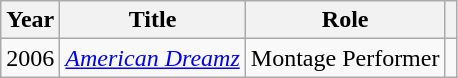<table class="wikitable">
<tr>
<th>Year</th>
<th>Title</th>
<th>Role</th>
<th></th>
</tr>
<tr>
<td>2006</td>
<td><em><a href='#'>American Dreamz</a></em></td>
<td>Montage Performer</td>
<td></td>
</tr>
</table>
